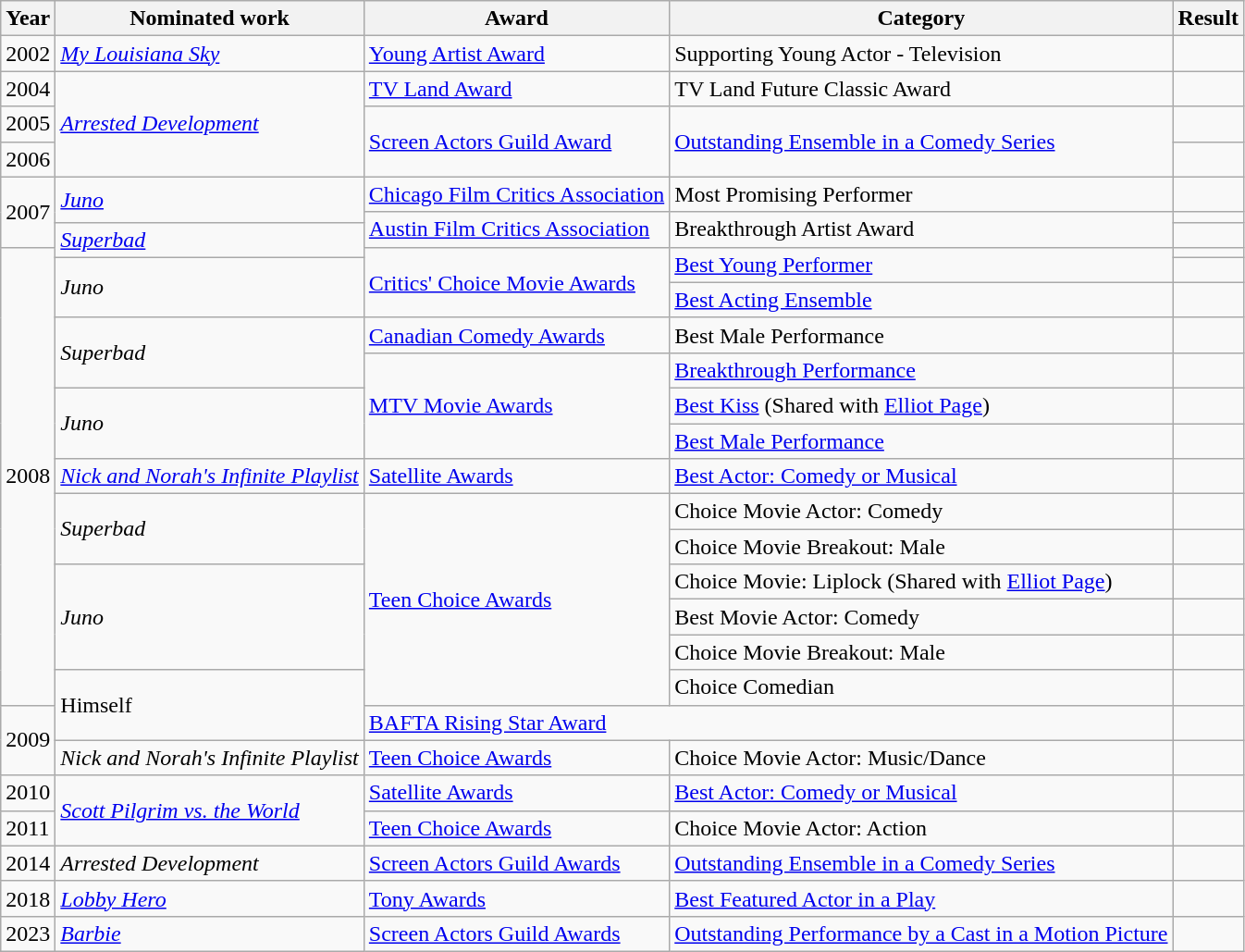<table class="wikitable sortable">
<tr>
<th>Year</th>
<th>Nominated work</th>
<th>Award</th>
<th>Category</th>
<th>Result</th>
</tr>
<tr>
<td>2002</td>
<td><em><a href='#'>My Louisiana Sky</a></em></td>
<td><a href='#'>Young Artist Award</a></td>
<td>Supporting Young Actor - Television</td>
<td></td>
</tr>
<tr>
<td>2004</td>
<td rowspan="3"><em><a href='#'>Arrested Development</a></em></td>
<td><a href='#'>TV Land Award</a></td>
<td>TV Land Future Classic Award</td>
<td></td>
</tr>
<tr>
<td>2005</td>
<td rowspan="2"><a href='#'>Screen Actors Guild Award</a></td>
<td rowspan="2"><a href='#'>Outstanding Ensemble in a Comedy Series</a></td>
<td></td>
</tr>
<tr>
<td>2006</td>
<td></td>
</tr>
<tr>
<td rowspan=3>2007</td>
<td rowspan=2><em><a href='#'>Juno</a></em></td>
<td><a href='#'>Chicago Film Critics Association</a></td>
<td>Most Promising Performer</td>
<td></td>
</tr>
<tr>
<td rowspan=2><a href='#'>Austin Film Critics Association</a></td>
<td rowspan=2>Breakthrough Artist Award</td>
<td></td>
</tr>
<tr>
<td rowspan="2"><em><a href='#'>Superbad</a></em></td>
<td></td>
</tr>
<tr>
<td rowspan=14>2008</td>
<td rowspan=3><a href='#'>Critics' Choice Movie Awards</a></td>
<td rowspan=2><a href='#'>Best Young Performer</a></td>
<td></td>
</tr>
<tr>
<td rowspan=2><em>Juno</em></td>
<td></td>
</tr>
<tr>
<td><a href='#'>Best Acting Ensemble</a></td>
<td></td>
</tr>
<tr>
<td rowspan="2"><em>Superbad</em></td>
<td><a href='#'>Canadian Comedy Awards</a></td>
<td>Best Male Performance</td>
<td></td>
</tr>
<tr>
<td rowspan=3><a href='#'>MTV Movie Awards</a></td>
<td><a href='#'>Breakthrough Performance</a></td>
<td></td>
</tr>
<tr>
<td rowspan=2><em>Juno</em></td>
<td><a href='#'>Best Kiss</a> (Shared with <a href='#'>Elliot Page</a>)</td>
<td></td>
</tr>
<tr>
<td><a href='#'>Best Male Performance</a></td>
<td></td>
</tr>
<tr>
<td><em><a href='#'>Nick and Norah's Infinite Playlist</a></em></td>
<td><a href='#'>Satellite Awards</a></td>
<td><a href='#'>Best Actor: Comedy or Musical</a></td>
<td></td>
</tr>
<tr>
<td rowspan=2><em>Superbad</em></td>
<td rowspan=6><a href='#'>Teen Choice Awards</a></td>
<td>Choice Movie Actor: Comedy</td>
<td></td>
</tr>
<tr>
<td>Choice Movie Breakout: Male</td>
<td></td>
</tr>
<tr>
<td rowspan=3><em>Juno</em></td>
<td>Choice Movie: Liplock (Shared with <a href='#'>Elliot Page</a>)</td>
<td></td>
</tr>
<tr>
<td>Best Movie Actor: Comedy</td>
<td></td>
</tr>
<tr>
<td>Choice Movie Breakout: Male</td>
<td></td>
</tr>
<tr>
<td rowspan="2">Himself</td>
<td>Choice Comedian</td>
<td></td>
</tr>
<tr>
<td rowspan=2>2009</td>
<td colspan="2"><a href='#'>BAFTA Rising Star Award</a></td>
<td></td>
</tr>
<tr>
<td><em>Nick and Norah's Infinite Playlist</em></td>
<td><a href='#'>Teen Choice Awards</a></td>
<td>Choice Movie Actor: Music/Dance</td>
<td></td>
</tr>
<tr>
<td>2010</td>
<td rowspan="2"><em><a href='#'>Scott Pilgrim vs. the World</a></em></td>
<td><a href='#'>Satellite Awards</a></td>
<td><a href='#'>Best Actor: Comedy or Musical</a></td>
<td></td>
</tr>
<tr>
<td>2011</td>
<td><a href='#'>Teen Choice Awards</a></td>
<td>Choice Movie Actor: Action</td>
<td></td>
</tr>
<tr>
<td>2014</td>
<td><em>Arrested Development</em></td>
<td><a href='#'>Screen Actors Guild Awards</a></td>
<td><a href='#'>Outstanding Ensemble in a Comedy Series</a></td>
<td></td>
</tr>
<tr>
<td>2018</td>
<td><em><a href='#'>Lobby Hero</a></em></td>
<td><a href='#'>Tony Awards</a></td>
<td><a href='#'>Best Featured Actor in a Play</a></td>
<td></td>
</tr>
<tr>
<td>2023</td>
<td><em><a href='#'>Barbie</a></em></td>
<td><a href='#'>Screen Actors Guild Awards</a></td>
<td><a href='#'>Outstanding Performance by a Cast in a Motion Picture</a></td>
<td></td>
</tr>
</table>
